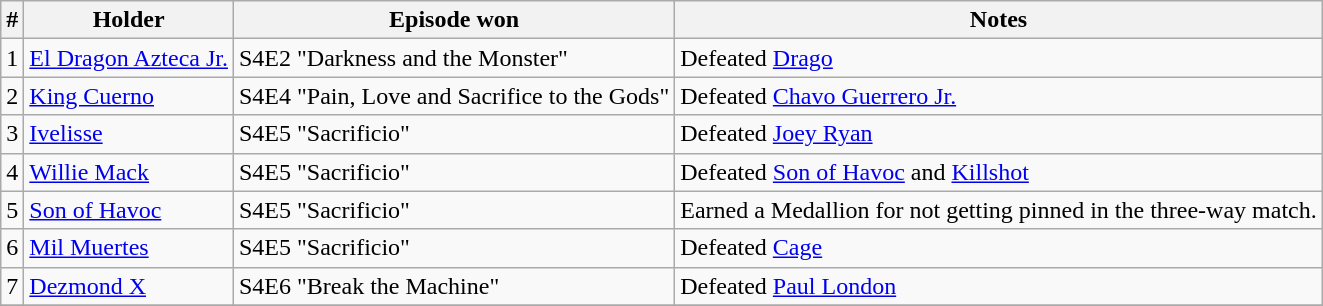<table class="wikitable">
<tr>
<th>#</th>
<th>Holder</th>
<th>Episode won</th>
<th>Notes</th>
</tr>
<tr>
<td>1</td>
<td><a href='#'>El Dragon Azteca Jr.</a></td>
<td>S4E2 "Darkness and the Monster"</td>
<td>Defeated <a href='#'>Drago</a></td>
</tr>
<tr>
<td>2</td>
<td><a href='#'>King Cuerno</a></td>
<td>S4E4 "Pain, Love and Sacrifice to the Gods"</td>
<td>Defeated <a href='#'>Chavo Guerrero Jr.</a></td>
</tr>
<tr>
<td>3</td>
<td><a href='#'>Ivelisse</a></td>
<td>S4E5 "Sacrificio"</td>
<td>Defeated <a href='#'>Joey Ryan</a></td>
</tr>
<tr>
<td>4</td>
<td><a href='#'>Willie Mack</a></td>
<td>S4E5 "Sacrificio"</td>
<td>Defeated <a href='#'>Son of Havoc</a> and <a href='#'>Killshot</a></td>
</tr>
<tr>
<td>5</td>
<td><a href='#'>Son of Havoc</a></td>
<td>S4E5 "Sacrificio"</td>
<td>Earned a Medallion for not getting pinned in the three-way match.</td>
</tr>
<tr>
<td>6</td>
<td><a href='#'>Mil Muertes</a></td>
<td>S4E5 "Sacrificio"</td>
<td>Defeated <a href='#'>Cage</a></td>
</tr>
<tr>
<td>7</td>
<td><a href='#'>Dezmond X</a></td>
<td>S4E6 "Break the Machine"</td>
<td>Defeated <a href='#'>Paul London</a></td>
</tr>
<tr>
</tr>
</table>
